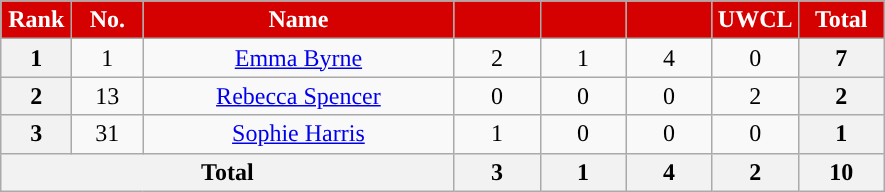<table class="wikitable" style="text-align:center; font-size:100%; ">
<tr>
<th style="background:#d50000; color:white; text-align:center; width:40px">Rank</th>
<th style="background:#d50000; color:white; text-align:center; width:40px">No.</th>
<th style="background:#d50000; color:white; text-align:center; width:200px">Name</th>
<th style="background:#d50000; color:white; text-align:center; width:50px;"><a href='#'></a></th>
<th style="background:#d50000; color:white; text-align:center; width:50px;"><a href='#'></a></th>
<th style="background:#d50000; color:white; text-align:center; width:50px;"></th>
<th style="background:#d50000; color:white; text-align:center; width:50px;">UWCL</th>
<th style="background:#d50000; color:white; text-align:center; width:50px;">Total</th>
</tr>
<tr>
<th>1</th>
<td>1</td>
<td> <a href='#'>Emma Byrne</a></td>
<td>2</td>
<td>1</td>
<td>4</td>
<td>0</td>
<th>7</th>
</tr>
<tr>
<th>2</th>
<td>13</td>
<td><em></em> <a href='#'>Rebecca Spencer</a></td>
<td>0</td>
<td>0</td>
<td>0</td>
<td>2</td>
<th>2</th>
</tr>
<tr>
<th>3</th>
<td>31</td>
<td> <a href='#'>Sophie Harris</a></td>
<td>1</td>
<td>0</td>
<td>0</td>
<td>0</td>
<th>1</th>
</tr>
<tr>
<th colspan="3">Total</th>
<th>3</th>
<th>1</th>
<th>4</th>
<th>2</th>
<th>10</th>
</tr>
</table>
